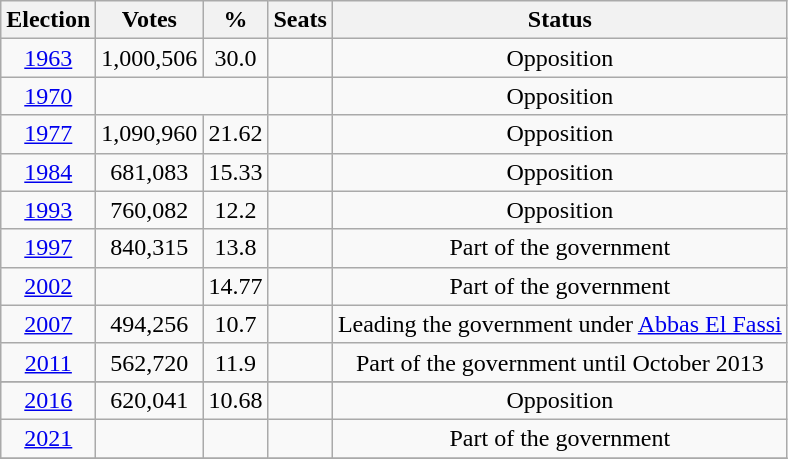<table class=wikitable style=text-align:center>
<tr>
<th>Election</th>
<th>Votes</th>
<th>%</th>
<th>Seats</th>
<th>Status</th>
</tr>
<tr>
<td><a href='#'>1963</a></td>
<td>1,000,506</td>
<td>30.0</td>
<td></td>
<td>Opposition</td>
</tr>
<tr>
<td><a href='#'>1970</a></td>
<td colspan=2></td>
<td></td>
<td>Opposition</td>
</tr>
<tr>
<td><a href='#'>1977</a></td>
<td>1,090,960</td>
<td>21.62</td>
<td></td>
<td>Opposition</td>
</tr>
<tr>
<td><a href='#'>1984</a></td>
<td>681,083</td>
<td>15.33</td>
<td></td>
<td>Opposition</td>
</tr>
<tr>
<td><a href='#'>1993</a></td>
<td>760,082</td>
<td>12.2</td>
<td></td>
<td>Opposition</td>
</tr>
<tr>
<td><a href='#'>1997</a></td>
<td>840,315</td>
<td>13.8</td>
<td></td>
<td>Part of the government</td>
</tr>
<tr>
<td><a href='#'>2002</a></td>
<td></td>
<td>14.77</td>
<td></td>
<td>Part of the government</td>
</tr>
<tr>
<td><a href='#'>2007</a></td>
<td>494,256</td>
<td>10.7</td>
<td></td>
<td>Leading the government under <a href='#'>Abbas El Fassi</a></td>
</tr>
<tr>
<td><a href='#'>2011</a></td>
<td>562,720</td>
<td>11.9</td>
<td></td>
<td>Part of the government until October 2013</td>
</tr>
<tr>
</tr>
<tr>
<td><a href='#'>2016</a></td>
<td>620,041</td>
<td>10.68</td>
<td></td>
<td>Opposition</td>
</tr>
<tr>
<td><a href='#'>2021</a></td>
<td></td>
<td></td>
<td></td>
<td>Part of the government</td>
</tr>
<tr>
</tr>
</table>
